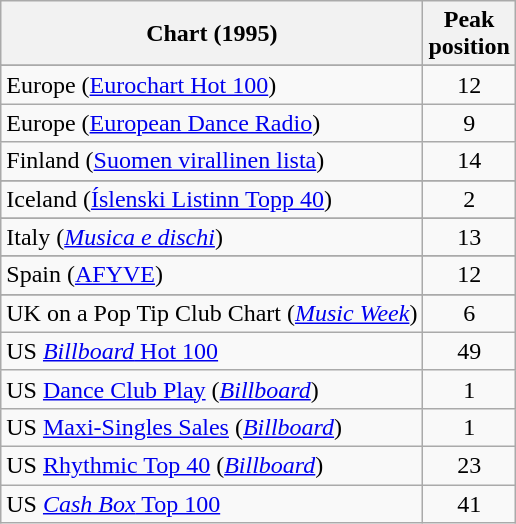<table class="wikitable sortable">
<tr>
<th>Chart (1995)</th>
<th>Peak<br>position</th>
</tr>
<tr>
</tr>
<tr>
</tr>
<tr>
</tr>
<tr>
</tr>
<tr>
</tr>
<tr>
<td>Europe (<a href='#'>Eurochart Hot 100</a>)</td>
<td align="center">12</td>
</tr>
<tr>
<td>Europe (<a href='#'>European Dance Radio</a>)</td>
<td align="center">9</td>
</tr>
<tr>
<td>Finland (<a href='#'>Suomen virallinen lista</a>)</td>
<td align="center">14</td>
</tr>
<tr>
</tr>
<tr>
</tr>
<tr>
<td>Iceland (<a href='#'>Íslenski Listinn Topp 40</a>)</td>
<td align="center">2</td>
</tr>
<tr>
</tr>
<tr>
<td>Italy (<em><a href='#'>Musica e dischi</a></em>)</td>
<td align="center">13</td>
</tr>
<tr>
</tr>
<tr>
</tr>
<tr>
</tr>
<tr>
</tr>
<tr>
<td>Spain (<a href='#'>AFYVE</a>)</td>
<td align="center">12</td>
</tr>
<tr>
</tr>
<tr>
</tr>
<tr>
</tr>
<tr>
</tr>
<tr>
<td>UK on a Pop Tip Club Chart (<em><a href='#'>Music Week</a></em>)</td>
<td align="center">6</td>
</tr>
<tr>
<td>US <a href='#'><em>Billboard</em> Hot 100</a></td>
<td align="center">49</td>
</tr>
<tr>
<td>US <a href='#'>Dance Club Play</a> (<em><a href='#'>Billboard</a></em>)</td>
<td align="center">1</td>
</tr>
<tr>
<td>US <a href='#'>Maxi-Singles Sales</a> (<em><a href='#'>Billboard</a></em>)</td>
<td align="center">1</td>
</tr>
<tr>
<td>US <a href='#'>Rhythmic Top 40</a> (<em><a href='#'>Billboard</a></em>)</td>
<td align="center">23</td>
</tr>
<tr>
<td>US <a href='#'><em>Cash Box</em> Top 100</a></td>
<td align="center">41</td>
</tr>
</table>
